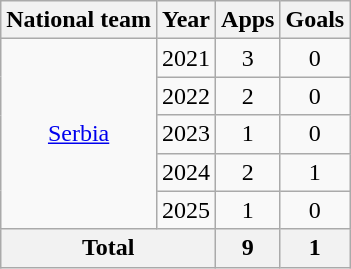<table class="wikitable" style="text-align:center">
<tr>
<th>National team</th>
<th>Year</th>
<th>Apps</th>
<th>Goals</th>
</tr>
<tr>
<td rowspan="5"><a href='#'>Serbia</a></td>
<td>2021</td>
<td>3</td>
<td>0</td>
</tr>
<tr>
<td>2022</td>
<td>2</td>
<td>0</td>
</tr>
<tr>
<td>2023</td>
<td>1</td>
<td>0</td>
</tr>
<tr>
<td>2024</td>
<td>2</td>
<td>1</td>
</tr>
<tr>
<td>2025</td>
<td>1</td>
<td>0</td>
</tr>
<tr>
<th colspan="2">Total</th>
<th>9</th>
<th>1</th>
</tr>
</table>
